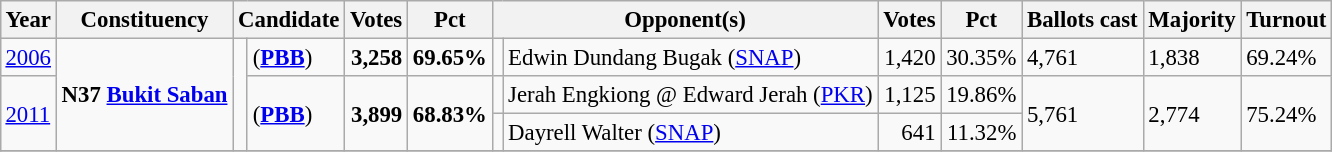<table class="wikitable" style="margin:0.5em ; font-size:95%">
<tr>
<th>Year</th>
<th>Constituency</th>
<th colspan=2>Candidate</th>
<th>Votes</th>
<th>Pct</th>
<th colspan=2>Opponent(s)</th>
<th>Votes</th>
<th>Pct</th>
<th>Ballots cast</th>
<th>Majority</th>
<th>Turnout</th>
</tr>
<tr>
<td><a href='#'>2006</a></td>
<td rowspan="3"><strong>N37 <a href='#'>Bukit Saban</a></strong></td>
<td rowspan="3" ></td>
<td> (<a href='#'><strong>PBB</strong></a>)</td>
<td style="text-align:right;"><strong>3,258</strong></td>
<td style="text-align:right;"><strong>69.65%</strong></td>
<td></td>
<td>Edwin Dundang Bugak (<a href='#'>SNAP</a>)</td>
<td style="text-align:right;">1,420</td>
<td style="text-align:right;">30.35%</td>
<td>4,761</td>
<td>1,838</td>
<td>69.24%</td>
</tr>
<tr>
<td rowspan="2"><a href='#'>2011</a></td>
<td rowspan="2"> (<a href='#'><strong>PBB</strong></a>)</td>
<td rowspan="2" style="text-align:right;"><strong>3,899</strong></td>
<td rowspan="2" style="text-align:right;"><strong>68.83%</strong></td>
<td></td>
<td>Jerah Engkiong @ Edward Jerah (<a href='#'>PKR</a>)</td>
<td style="text-align:right;">1,125</td>
<td style="text-align:right;">19.86%</td>
<td rowspan="2">5,761</td>
<td rowspan="2">2,774</td>
<td rowspan="2">75.24%</td>
</tr>
<tr>
<td></td>
<td>Dayrell Walter  (<a href='#'>SNAP</a>)</td>
<td style="text-align:right;">641</td>
<td style="text-align:right;">11.32%</td>
</tr>
<tr>
</tr>
</table>
